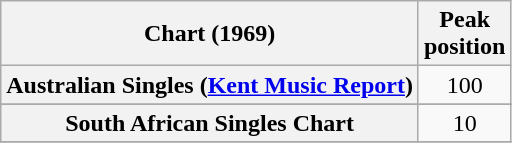<table class="wikitable sortable plainrowheaders" style="text-align:center">
<tr>
<th>Chart (1969)</th>
<th>Peak<br>position</th>
</tr>
<tr>
<th scope="row">Australian Singles (<a href='#'>Kent Music Report</a>)</th>
<td align="center">100</td>
</tr>
<tr>
</tr>
<tr>
<th scope="row">South African Singles Chart</th>
<td style="text-align:center;">10</td>
</tr>
<tr>
</tr>
</table>
